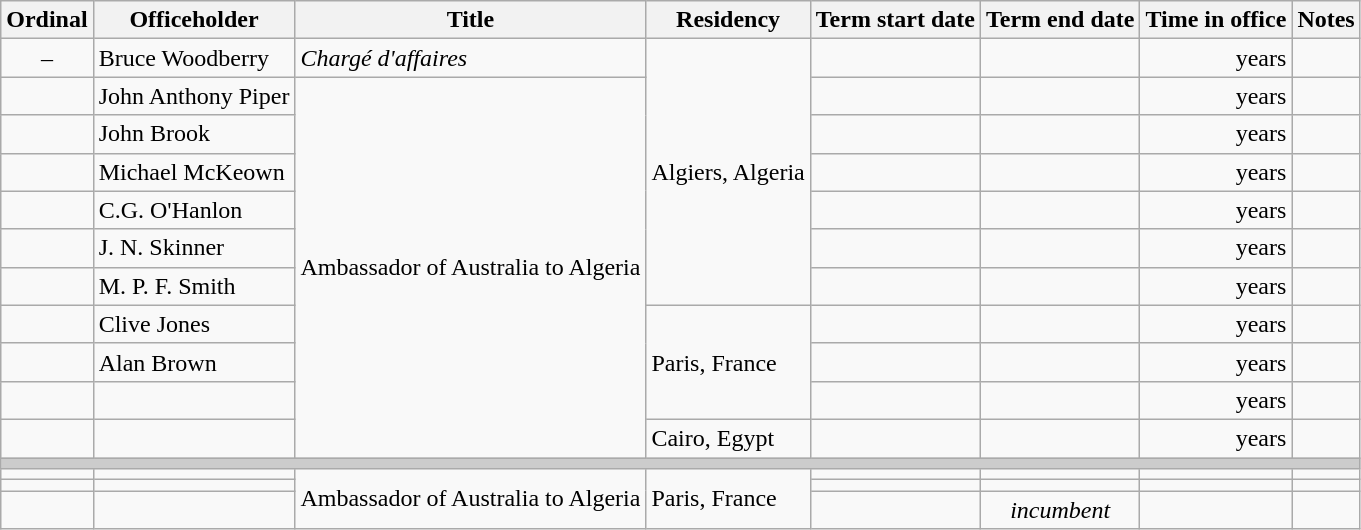<table class='wikitable sortable'>
<tr>
<th>Ordinal</th>
<th>Officeholder</th>
<th>Title</th>
<th>Residency</th>
<th>Term start date</th>
<th>Term end date</th>
<th>Time in office</th>
<th>Notes</th>
</tr>
<tr>
<td align=center>–</td>
<td>Bruce Woodberry</td>
<td><em>Chargé d'affaires</em></td>
<td rowspan=7>Algiers, Algeria</td>
<td align=center></td>
<td align=center></td>
<td align=right> years</td>
<td></td>
</tr>
<tr>
<td align=center></td>
<td>John Anthony Piper</td>
<td rowspan=10>Ambassador of Australia to Algeria</td>
<td align=center></td>
<td align=center></td>
<td align=right> years</td>
<td></td>
</tr>
<tr>
<td align=center></td>
<td>John Brook</td>
<td align=center></td>
<td align=center></td>
<td align=right> years</td>
<td></td>
</tr>
<tr>
<td align=center></td>
<td>Michael McKeown</td>
<td align=center></td>
<td align=center></td>
<td align=right> years</td>
<td></td>
</tr>
<tr>
<td align=center></td>
<td>C.G. O'Hanlon</td>
<td align=center></td>
<td align=center></td>
<td align=right> years</td>
<td></td>
</tr>
<tr>
<td align=center></td>
<td>J. N. Skinner</td>
<td align=center></td>
<td align=center></td>
<td align=right> years</td>
<td></td>
</tr>
<tr>
<td align=center></td>
<td>M. P. F. Smith</td>
<td align=center></td>
<td align=center></td>
<td align=right> years</td>
<td></td>
</tr>
<tr>
<td align=center></td>
<td>Clive Jones</td>
<td rowspan=3>Paris, France</td>
<td align=center></td>
<td align=center></td>
<td align=right> years</td>
<td></td>
</tr>
<tr>
<td align=center></td>
<td>Alan Brown</td>
<td align=center></td>
<td align=center></td>
<td align=right> years</td>
<td></td>
</tr>
<tr>
<td align=center></td>
<td> </td>
<td align=center></td>
<td align=center></td>
<td align=right> years</td>
<td></td>
</tr>
<tr>
<td align=center></td>
<td> </td>
<td>Cairo, Egypt</td>
<td align=center></td>
<td align=center></td>
<td align=right> years</td>
<td></td>
</tr>
<tr>
<th colspan=8 style="background: #cccccc;"></th>
</tr>
<tr>
<td align=center></td>
<td> </td>
<td rowspan=3>Ambassador of Australia to Algeria</td>
<td rowspan=3>Paris, France</td>
<td align=center></td>
<td align=center></td>
<td align=right></td>
<td></td>
</tr>
<tr>
<td align=center></td>
<td></td>
<td align=center></td>
<td align=center></td>
<td align=right></td>
<td></td>
</tr>
<tr>
<td align=center></td>
<td> </td>
<td align=center></td>
<td align=center><em>incumbent</em></td>
<td align=right></td>
<td></td>
</tr>
</table>
